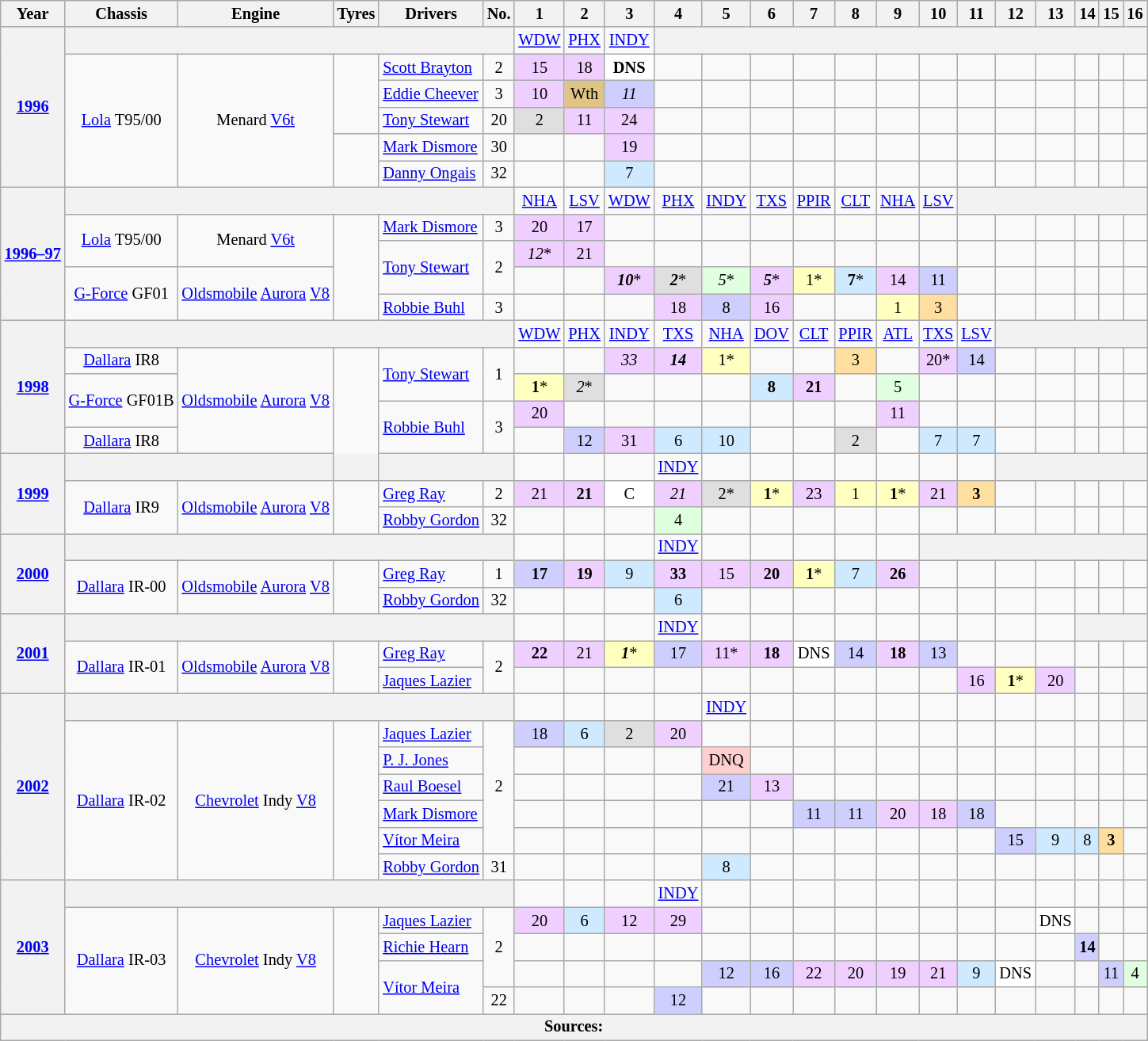<table class="wikitable" style="text-align:center; font-size:85%">
<tr>
<th>Year</th>
<th>Chassis</th>
<th>Engine</th>
<th>Tyres</th>
<th>Drivers</th>
<th>No.</th>
<th>1</th>
<th>2</th>
<th>3</th>
<th>4</th>
<th>5</th>
<th>6</th>
<th>7</th>
<th>8</th>
<th>9</th>
<th>10</th>
<th>11</th>
<th>12</th>
<th>13</th>
<th>14</th>
<th>15</th>
<th>16</th>
</tr>
<tr>
<th rowspan=6><a href='#'>1996</a></th>
<th colspan=5></th>
<td><a href='#'>WDW</a></td>
<td><a href='#'>PHX</a></td>
<td><a href='#'>INDY</a></td>
<th colspan=13></th>
</tr>
<tr>
<td rowspan=5><a href='#'>Lola</a> T95/00</td>
<td rowspan=5>Menard <a href='#'>V6</a><a href='#'>t</a></td>
<td rowspan=3><br></td>
<td align="left"> <a href='#'>Scott Brayton</a></td>
<td>2</td>
<td style="background:#EFCFFF;" align=center>15</td>
<td style="background:#EFCFFF;" align=center>18</td>
<td style="background:#FFFFFF;" align=center><strong>DNS</strong></td>
<td></td>
<td></td>
<td></td>
<td></td>
<td></td>
<td></td>
<td></td>
<td></td>
<td></td>
<td></td>
<td></td>
<td></td>
<td></td>
</tr>
<tr>
<td align="left"> <a href='#'>Eddie Cheever</a></td>
<td>3</td>
<td style="background:#EFCFFF;" align=center>10</td>
<td style="background:#DFC484;" align=center>Wth</td>
<td style="background:#CFCFFF;" align=center><em>11</em></td>
<td></td>
<td></td>
<td></td>
<td></td>
<td></td>
<td></td>
<td></td>
<td></td>
<td></td>
<td></td>
<td></td>
<td></td>
<td></td>
</tr>
<tr>
<td align="left"> <a href='#'>Tony Stewart</a></td>
<td>20</td>
<td style="background:#DFDFDF;" align=center>2</td>
<td style="background:#EFCFFF;" align=center>11</td>
<td style="background:#EFCFFF;" align=center>24</td>
<td></td>
<td></td>
<td></td>
<td></td>
<td></td>
<td></td>
<td></td>
<td></td>
<td></td>
<td></td>
<td></td>
<td></td>
<td></td>
</tr>
<tr>
<td rowspan=2></td>
<td align="left"> <a href='#'>Mark Dismore</a></td>
<td>30</td>
<td></td>
<td></td>
<td style="background:#efcfff;" align=center>19</td>
<td></td>
<td></td>
<td></td>
<td></td>
<td></td>
<td></td>
<td></td>
<td></td>
<td></td>
<td></td>
<td></td>
<td></td>
<td></td>
</tr>
<tr>
<td align="left"> <a href='#'>Danny Ongais</a></td>
<td>32</td>
<td></td>
<td></td>
<td style="background:#CFEAFF;" align=center>7</td>
<td></td>
<td></td>
<td></td>
<td></td>
<td></td>
<td></td>
<td></td>
<td></td>
<td></td>
<td></td>
<td></td>
<td></td>
<td></td>
</tr>
<tr>
<th rowspan=5><a href='#'>1996–97</a></th>
<th colspan=5></th>
<td><a href='#'>NHA</a></td>
<td><a href='#'>LSV</a></td>
<td><a href='#'>WDW</a></td>
<td><a href='#'>PHX</a></td>
<td><a href='#'>INDY</a></td>
<td><a href='#'>TXS</a></td>
<td><a href='#'>PPIR</a></td>
<td><a href='#'>CLT</a></td>
<td><a href='#'>NHA</a></td>
<td><a href='#'>LSV</a></td>
<th colspan=6></th>
</tr>
<tr>
<td rowspan=2><a href='#'>Lola</a> T95/00</td>
<td rowspan=2>Menard <a href='#'>V6</a><a href='#'>t</a></td>
<td rowspan=4></td>
<td align="left"> <a href='#'>Mark Dismore</a></td>
<td>3</td>
<td style="background:#efcfff;">20</td>
<td style="background:#efcfff;">17</td>
<td></td>
<td></td>
<td></td>
<td></td>
<td></td>
<td></td>
<td></td>
<td></td>
<td></td>
<td></td>
<td></td>
<td></td>
<td></td>
<td></td>
</tr>
<tr>
<td align="left" rowspan=2> <a href='#'>Tony Stewart</a></td>
<td rowspan=2>2</td>
<td style="background:#efcfff;"><em>12</em>*</td>
<td style="background:#EFCFFF;">21</td>
<td></td>
<td></td>
<td></td>
<td></td>
<td></td>
<td></td>
<td></td>
<td></td>
<td></td>
<td></td>
<td></td>
<td></td>
<td></td>
<td></td>
</tr>
<tr>
<td rowspan=2><a href='#'>G-Force</a> GF01</td>
<td rowspan=2><a href='#'>Oldsmobile</a> <a href='#'>Aurora</a> <a href='#'>V8</a></td>
<td></td>
<td></td>
<td style="background:#EFCFFF;"><strong><em>10</em></strong>*</td>
<td style="background:#DFDFDF;"><strong><em>2</em></strong>*</td>
<td style="background:#DFFFDF;"><em>5</em>*</td>
<td style="background:#EFCFFF;"><strong><em>5</em></strong>*</td>
<td style="background:#FFFFBF;">1*</td>
<td style="background:#CFEAFF;"><strong>7</strong>*</td>
<td style="background:#EFCFFF;">14</td>
<td style="background:#CFCFFF;">11</td>
<td></td>
<td></td>
<td></td>
<td></td>
<td></td>
<td></td>
</tr>
<tr>
<td align="left"> <a href='#'>Robbie Buhl</a></td>
<td>3</td>
<td></td>
<td></td>
<td></td>
<td style="background:#EFCFFF;">18</td>
<td style="background:#CFCFFF;">8</td>
<td style="background:#EFCFFF;">16</td>
<td></td>
<td></td>
<td style="background:#FFFFBF;">1</td>
<td style="background:#FFDF9F;">3</td>
<td></td>
<td></td>
<td></td>
<td></td>
<td></td>
<td></td>
</tr>
<tr>
<th rowspan=5><a href='#'>1998</a></th>
<th colspan=5></th>
<td><a href='#'>WDW</a></td>
<td><a href='#'>PHX</a></td>
<td><a href='#'>INDY</a></td>
<td><a href='#'>TXS</a></td>
<td><a href='#'>NHA</a></td>
<td><a href='#'>DOV</a></td>
<td><a href='#'>CLT</a></td>
<td><a href='#'>PPIR</a></td>
<td><a href='#'>ATL</a></td>
<td><a href='#'>TXS</a></td>
<td><a href='#'>LSV</a></td>
<th colspan=5></th>
</tr>
<tr>
<td><a href='#'>Dallara</a> IR8</td>
<td rowspan=4><a href='#'>Oldsmobile</a> <a href='#'>Aurora</a> <a href='#'>V8</a></td>
<td rowspan=5></td>
<td align="left" rowspan=2> <a href='#'>Tony Stewart</a></td>
<td rowspan=2>1</td>
<td></td>
<td></td>
<td style="background:#EFCFFF;" align=center><em>33</em></td>
<td style="background:#EFCFFF;" align=center><strong><em>14</em></strong></td>
<td style="background:#FFFFBF;" align=center>1*</td>
<td></td>
<td></td>
<td style="background:#FFDF9F;" align=center>3</td>
<td></td>
<td style="background:#EFCFFF;" align=center>20*</td>
<td style="background:#CFCFFF;" align=center>14</td>
<td></td>
<td></td>
<td></td>
<td></td>
<td></td>
</tr>
<tr>
<td rowspan=2><a href='#'>G-Force</a> GF01B</td>
<td style="background:#FFFFBF;" align=center><strong>1</strong>*</td>
<td style="background:#DFDFDF;" align=center><em>2</em>*</td>
<td></td>
<td></td>
<td></td>
<td style="background:#CFEAFF;" align=center><strong>8</strong></td>
<td style="background:#EFCFFF;" align=center><strong>21</strong></td>
<td></td>
<td style="background:#DFFFDF;" align=center>5</td>
<td></td>
<td></td>
<td></td>
<td></td>
<td></td>
<td></td>
<td></td>
</tr>
<tr>
<td align="left" rowspan=2> <a href='#'>Robbie Buhl</a></td>
<td rowspan=2>3</td>
<td style="background:#EFCFFF;" align=center>20</td>
<td></td>
<td></td>
<td></td>
<td></td>
<td></td>
<td></td>
<td></td>
<td style="background:#EFCFFF;" align=center>11</td>
<td></td>
<td></td>
<td></td>
<td></td>
<td></td>
<td></td>
<td></td>
</tr>
<tr>
<td><a href='#'>Dallara</a> IR8</td>
<td></td>
<td style="background:#CFCFFF;" align=center>12</td>
<td style="background:#EFCFFF;" align=center>31</td>
<td style="background:#CFEAFF;" align=center>6</td>
<td style="background:#CFEAFF;" align=center>10</td>
<td></td>
<td></td>
<td style="background:#DFDFDF;" align=center>2</td>
<td></td>
<td style="background:#CFEAFF;" align=center>7</td>
<td style="background:#CFEAFF;" align=center>7</td>
<td></td>
<td></td>
<td></td>
<td></td>
<td></td>
</tr>
<tr>
<th rowspan=3><a href='#'>1999</a></th>
<th colspan=5></th>
<td></td>
<td></td>
<td></td>
<td><a href='#'>INDY</a></td>
<td></td>
<td></td>
<td></td>
<td></td>
<td></td>
<td></td>
<td></td>
<th colspan=5></th>
</tr>
<tr>
<td rowspan=2><a href='#'>Dallara</a> IR9</td>
<td rowspan=2><a href='#'>Oldsmobile</a> <a href='#'>Aurora</a> <a href='#'>V8</a></td>
<td rowspan=2></td>
<td align="left"> <a href='#'>Greg Ray</a></td>
<td>2</td>
<td style="background:#EFCFFF;" align=center>21</td>
<td style="background:#EFCFFF;" align=center><strong>21</strong></td>
<td style="background:#FFFFFF;" align=center>C</td>
<td style="background:#EFCFFF;" align=center><em>21</em></td>
<td style="background:#DFDFDF;" align=center>2*</td>
<td style="background:#FFFFBF;" align=center><strong>1</strong>*</td>
<td style="background:#EFCFFF;" align=center>23</td>
<td style="background:#FFFFBF;" align=center>1</td>
<td style="background:#FFFFBF;" align=center><strong>1</strong>*</td>
<td style="background:#EFCFFF;" align=center>21</td>
<td style="background:#FFDF9F;" align=center><strong>3</strong></td>
<td></td>
<td></td>
<td></td>
<td></td>
<td></td>
</tr>
<tr>
<td align="left"> <a href='#'>Robby Gordon</a></td>
<td>32</td>
<td></td>
<td></td>
<td></td>
<td style="background:#DFFFDF;" align=center>4</td>
<td></td>
<td></td>
<td></td>
<td></td>
<td></td>
<td></td>
<td></td>
<td></td>
<td></td>
<td></td>
<td></td>
<td></td>
</tr>
<tr>
<th rowspan=3><a href='#'>2000</a></th>
<th colspan=5></th>
<td></td>
<td></td>
<td></td>
<td><a href='#'>INDY</a></td>
<td></td>
<td></td>
<td></td>
<td></td>
<td></td>
<th colspan=7></th>
</tr>
<tr>
<td rowspan=2><a href='#'>Dallara</a> IR-00</td>
<td rowspan=2><a href='#'>Oldsmobile</a> <a href='#'>Aurora</a> <a href='#'>V8</a></td>
<td rowspan=2></td>
<td align="left"> <a href='#'>Greg Ray</a></td>
<td>1</td>
<td style="background:#CFCFFF;" align=center><strong>17</strong></td>
<td style="background:#EFCFFF;" align=center><strong>19</strong></td>
<td style="background:#CFEAFF;" align=center>9</td>
<td style="background:#EFCFFF;" align=center><strong>33</strong></td>
<td style="background:#EFCFFF;" align=center>15</td>
<td style="background:#EFCFFF;" align=center><strong>20</strong></td>
<td style="background:#FFFFBF;" align=center><strong>1</strong>*</td>
<td style="background:#CFEAFF;" align=center>7</td>
<td style="background:#EFCFFF;" align=center><strong>26</strong></td>
<td></td>
<td></td>
<td></td>
<td></td>
<td></td>
<td></td>
<td></td>
</tr>
<tr>
<td align="left"> <a href='#'>Robby Gordon</a></td>
<td>32</td>
<td></td>
<td></td>
<td></td>
<td style="background:#CFEAFF;" align=center>6</td>
<td></td>
<td></td>
<td></td>
<td></td>
<td></td>
<td></td>
<td></td>
<td></td>
<td></td>
<td></td>
<td></td>
<td></td>
</tr>
<tr>
<th rowspan=3><a href='#'>2001</a></th>
<th colspan=5></th>
<td></td>
<td></td>
<td></td>
<td><a href='#'>INDY</a></td>
<td></td>
<td></td>
<td></td>
<td></td>
<td></td>
<td></td>
<td></td>
<td></td>
<td></td>
<th colspan=3></th>
</tr>
<tr>
<td rowspan=2><a href='#'>Dallara</a> IR-01</td>
<td rowspan=2><a href='#'>Oldsmobile</a> <a href='#'>Aurora</a> <a href='#'>V8</a></td>
<td rowspan=2></td>
<td align="left"> <a href='#'>Greg Ray</a></td>
<td rowspan=2>2</td>
<td style="background:#EFCFFF;" align=center><strong>22</strong></td>
<td style="background:#EFCFFF;" align=center>21</td>
<td style="background:#FFFFBF;" align=center><strong><em>1</em></strong>*</td>
<td style="background:#CFCFFF;" align=center>17</td>
<td style="background:#EFCFFF;" align=center>11*</td>
<td style="background:#EFCFFF;" align=center><strong>18</strong></td>
<td style="background:#FFFFFF;" align=center>DNS</td>
<td style="background:#CFCFFF;" align=center>14</td>
<td style="background:#EFCFFF;" align=center><strong>18</strong></td>
<td style="background:#CFCFFF;" align=center>13</td>
<td></td>
<td></td>
<td></td>
<td></td>
<td></td>
<td></td>
</tr>
<tr>
<td align="left"> <a href='#'>Jaques Lazier</a></td>
<td></td>
<td></td>
<td></td>
<td></td>
<td></td>
<td></td>
<td></td>
<td></td>
<td></td>
<td></td>
<td style="background:#EFCFFF;" align=center>16</td>
<td style="background:#FFFFBF;" align=center><strong>1</strong>*</td>
<td style="background:#EFCFFF;" align=center>20</td>
<td></td>
<td></td>
<td></td>
</tr>
<tr>
<th rowspan=7><a href='#'>2002</a></th>
<th colspan=5></th>
<td></td>
<td></td>
<td></td>
<td></td>
<td><a href='#'>INDY</a></td>
<td></td>
<td></td>
<td></td>
<td></td>
<td></td>
<td></td>
<td></td>
<td></td>
<td></td>
<td></td>
<th></th>
</tr>
<tr>
<td rowspan=6><a href='#'>Dallara</a> IR-02</td>
<td rowspan=6><a href='#'>Chevrolet</a> Indy <a href='#'>V8</a></td>
<td rowspan=6></td>
<td align="left"> <a href='#'>Jaques Lazier</a></td>
<td rowspan=5>2</td>
<td style="background:#CFCFFF;" align=center>18</td>
<td style="background:#CFEAFF;" align=center>6</td>
<td style="background:#DFDFDF;" align=center>2</td>
<td style="background:#EFCFFF;" align=center>20</td>
<td></td>
<td></td>
<td></td>
<td></td>
<td></td>
<td></td>
<td></td>
<td></td>
<td></td>
<td></td>
<td></td>
<td></td>
</tr>
<tr>
<td align="left"> <a href='#'>P. J. Jones</a></td>
<td></td>
<td></td>
<td></td>
<td></td>
<td style="background:#FFCFCF;" align=center>DNQ</td>
<td></td>
<td></td>
<td></td>
<td></td>
<td></td>
<td></td>
<td></td>
<td></td>
<td></td>
<td></td>
<td></td>
</tr>
<tr>
<td align="left"> <a href='#'>Raul Boesel</a></td>
<td></td>
<td></td>
<td></td>
<td></td>
<td style="background:#CFCFFF;" align=center>21</td>
<td style="background:#EFCFFF;" align=center>13</td>
<td></td>
<td></td>
<td></td>
<td></td>
<td></td>
<td></td>
<td></td>
<td></td>
<td></td>
<td></td>
</tr>
<tr>
<td align="left"> <a href='#'>Mark Dismore</a></td>
<td></td>
<td></td>
<td></td>
<td></td>
<td></td>
<td></td>
<td style="background:#CFCFFF;" align=center>11</td>
<td style="background:#CFCFFF;" align=center>11</td>
<td style="background:#EFCFFF;" align=center>20</td>
<td style="background:#EFCFFF;" align=center>18</td>
<td style="background:#CFCFFF;" align=center>18</td>
<td></td>
<td></td>
<td></td>
<td></td>
<td></td>
</tr>
<tr>
<td align="left"> <a href='#'>Vítor Meira</a></td>
<td></td>
<td></td>
<td></td>
<td></td>
<td></td>
<td></td>
<td></td>
<td></td>
<td></td>
<td></td>
<td></td>
<td style="background:#CFCFFF;" align=center>15</td>
<td style="background:#CFEAFF;" align=center>9</td>
<td style="background:#CFEAFF;" align=center>8</td>
<td style="background:#FFDF9F;" align=center><strong>3</strong></td>
<td></td>
</tr>
<tr>
<td align="left"> <a href='#'>Robby Gordon</a></td>
<td>31</td>
<td></td>
<td></td>
<td></td>
<td></td>
<td style="background:#CFEAFF;" align=center>8</td>
<td></td>
<td></td>
<td></td>
<td></td>
<td></td>
<td></td>
<td></td>
<td></td>
<td></td>
<td></td>
<td></td>
</tr>
<tr>
<th rowspan=5><a href='#'>2003</a></th>
<th colspan=5></th>
<td></td>
<td></td>
<td></td>
<td><a href='#'>INDY</a></td>
<td></td>
<td></td>
<td></td>
<td></td>
<td></td>
<td></td>
<td></td>
<td></td>
<td></td>
<td></td>
<td></td>
<td></td>
</tr>
<tr>
<td rowspan=4><a href='#'>Dallara</a> IR-03</td>
<td rowspan=4><a href='#'>Chevrolet</a> Indy <a href='#'>V8</a></td>
<td rowspan=4></td>
<td align="left"> <a href='#'>Jaques Lazier</a></td>
<td rowspan=3>2</td>
<td style="background:#EFCFFF;" align=center>20</td>
<td style="background:#CFEAFF;" align=center>6</td>
<td style="background:#EFCFFF;" align=center>12</td>
<td style="background:#EFCFFF;" align=center>29</td>
<td></td>
<td></td>
<td></td>
<td></td>
<td></td>
<td></td>
<td></td>
<td></td>
<td style="background:#FFFFFF;" align=center>DNS</td>
<td></td>
<td></td>
<td></td>
</tr>
<tr>
<td align="left"> <a href='#'>Richie Hearn</a></td>
<td></td>
<td></td>
<td></td>
<td></td>
<td></td>
<td></td>
<td></td>
<td></td>
<td></td>
<td></td>
<td></td>
<td></td>
<td></td>
<td style="background:#CFCFFF;" align=center><strong>14</strong></td>
<td></td>
<td></td>
</tr>
<tr>
<td align="left" rowspan=2> <a href='#'>Vítor Meira</a></td>
<td></td>
<td></td>
<td></td>
<td></td>
<td style="background:#CFCFFF;" align=center>12</td>
<td style="background:#CFCFFF;" align=center>16</td>
<td style="background:#EFCFFF;" align=center>22</td>
<td style="background:#EFCFFF;" align=center>20</td>
<td style="background:#EFCFFF;" align=center>19</td>
<td style="background:#EFCFFF;" align=center>21</td>
<td style="background:#CFEAFF;" align=center>9</td>
<td style="background:#FFFFFF;" align=center>DNS</td>
<td></td>
<td></td>
<td style="background:#CFCFFF;" align=center>11</td>
<td style="background:#DFFFDF;" align=center>4</td>
</tr>
<tr>
<td>22</td>
<td></td>
<td></td>
<td></td>
<td style="background:#CFCFFF;" align=center>12</td>
<td></td>
<td></td>
<td></td>
<td></td>
<td></td>
<td></td>
<td></td>
<td></td>
<td></td>
<td></td>
<td></td>
<td></td>
</tr>
<tr>
<th colspan="22">Sources:</th>
</tr>
</table>
